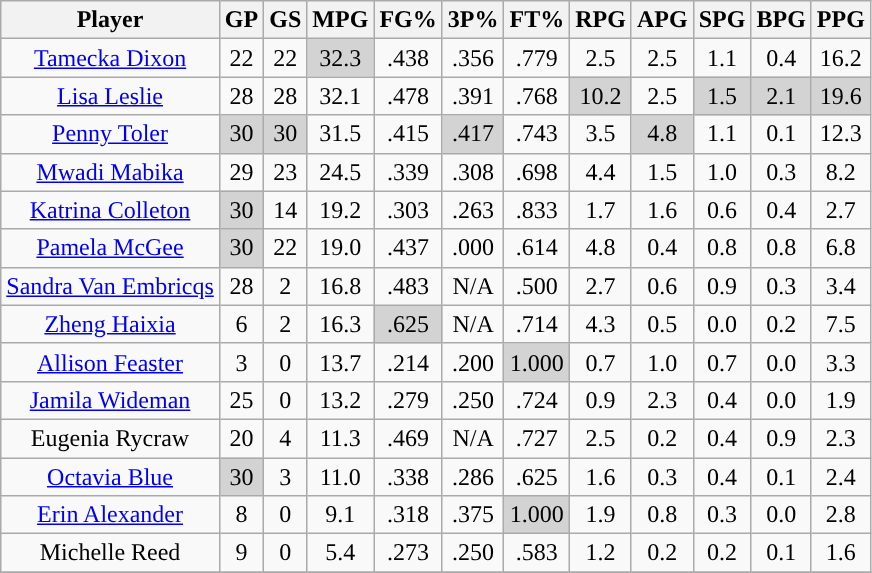<table class="wikitable sortable" style="text-align:center;">
<tr>
<th>Player</th>
<th>GP</th>
<th>GS</th>
<th>MPG</th>
<th>FG%</th>
<th>3P%</th>
<th>FT%</th>
<th>RPG</th>
<th>APG</th>
<th>SPG</th>
<th>BPG</th>
<th>PPG</th>
</tr>
<tr>
<td><a href='#'>Tamecka Dixon</a></td>
<td>22</td>
<td>22</td>
<td style="background:#D3D3D3;">32.3</td>
<td>.438</td>
<td>.356</td>
<td>.779</td>
<td>2.5</td>
<td>2.5</td>
<td>1.1</td>
<td>0.4</td>
<td>16.2</td>
</tr>
<tr>
<td><a href='#'>Lisa Leslie</a></td>
<td>28</td>
<td>28</td>
<td>32.1</td>
<td>.478</td>
<td>.391</td>
<td>.768</td>
<td style="background:#D3D3D3;">10.2</td>
<td>2.5</td>
<td style="background:#D3D3D3;">1.5</td>
<td style="background:#D3D3D3;">2.1</td>
<td style="background:#D3D3D3;">19.6</td>
</tr>
<tr>
<td><a href='#'>Penny Toler</a></td>
<td style="background:#D3D3D3;">30</td>
<td style="background:#D3D3D3;">30</td>
<td>31.5</td>
<td>.415</td>
<td style="background:#D3D3D3;">.417</td>
<td>.743</td>
<td>3.5</td>
<td style="background:#D3D3D3;">4.8</td>
<td>1.1</td>
<td>0.1</td>
<td>12.3</td>
</tr>
<tr>
<td><a href='#'>Mwadi Mabika</a></td>
<td>29</td>
<td>23</td>
<td>24.5</td>
<td>.339</td>
<td>.308</td>
<td>.698</td>
<td>4.4</td>
<td>1.5</td>
<td>1.0</td>
<td>0.3</td>
<td>8.2</td>
</tr>
<tr>
<td><a href='#'>Katrina Colleton</a></td>
<td style="background:#D3D3D3;">30</td>
<td>14</td>
<td>19.2</td>
<td>.303</td>
<td>.263</td>
<td>.833</td>
<td>1.7</td>
<td>1.6</td>
<td>0.6</td>
<td>0.4</td>
<td>2.7</td>
</tr>
<tr>
<td><a href='#'>Pamela McGee</a></td>
<td style="background:#D3D3D3;">30</td>
<td>22</td>
<td>19.0</td>
<td>.437</td>
<td>.000</td>
<td>.614</td>
<td>4.8</td>
<td>0.4</td>
<td>0.8</td>
<td>0.8</td>
<td>6.8</td>
</tr>
<tr>
<td><a href='#'>Sandra Van Embricqs</a></td>
<td>28</td>
<td>2</td>
<td>16.8</td>
<td>.483</td>
<td>N/A</td>
<td>.500</td>
<td>2.7</td>
<td>0.6</td>
<td>0.9</td>
<td>0.3</td>
<td>3.4</td>
</tr>
<tr>
<td><a href='#'>Zheng Haixia</a></td>
<td>6</td>
<td>2</td>
<td>16.3</td>
<td style="background:#D3D3D3;">.625</td>
<td>N/A</td>
<td>.714</td>
<td>4.3</td>
<td>0.5</td>
<td>0.0</td>
<td>0.2</td>
<td>7.5</td>
</tr>
<tr>
<td><a href='#'>Allison Feaster</a></td>
<td>3</td>
<td>0</td>
<td>13.7</td>
<td>.214</td>
<td>.200</td>
<td style="background:#D3D3D3;">1.000</td>
<td>0.7</td>
<td>1.0</td>
<td>0.7</td>
<td>0.0</td>
<td>3.3</td>
</tr>
<tr>
<td><a href='#'>Jamila Wideman</a></td>
<td>25</td>
<td>0</td>
<td>13.2</td>
<td>.279</td>
<td>.250</td>
<td>.724</td>
<td>0.9</td>
<td>2.3</td>
<td>0.4</td>
<td>0.0</td>
<td>1.9</td>
</tr>
<tr>
<td>Eugenia Rycraw</td>
<td>20</td>
<td>4</td>
<td>11.3</td>
<td>.469</td>
<td>N/A</td>
<td>.727</td>
<td>2.5</td>
<td>0.2</td>
<td>0.4</td>
<td>0.9</td>
<td>2.3</td>
</tr>
<tr>
<td><a href='#'>Octavia Blue</a></td>
<td style="background:#D3D3D3;">30</td>
<td>3</td>
<td>11.0</td>
<td>.338</td>
<td>.286</td>
<td>.625</td>
<td>1.6</td>
<td>0.3</td>
<td>0.4</td>
<td>0.1</td>
<td>2.4</td>
</tr>
<tr>
<td><a href='#'>Erin Alexander</a></td>
<td>8</td>
<td>0</td>
<td>9.1</td>
<td>.318</td>
<td>.375</td>
<td style="background:#D3D3D3;">1.000</td>
<td>1.9</td>
<td>0.8</td>
<td>0.3</td>
<td>0.0</td>
<td>2.8</td>
</tr>
<tr>
<td>Michelle Reed</td>
<td>9</td>
<td>0</td>
<td>5.4</td>
<td>.273</td>
<td>.250</td>
<td>.583</td>
<td>1.2</td>
<td>0.2</td>
<td>0.2</td>
<td>0.1</td>
<td>1.6</td>
</tr>
<tr>
</tr>
</table>
